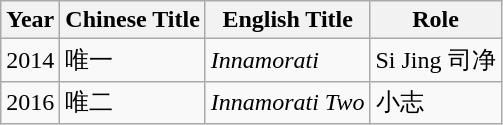<table class="wikitable">
<tr>
<th>Year</th>
<th>Chinese Title</th>
<th>English Title</th>
<th>Role</th>
</tr>
<tr>
<td>2014</td>
<td>唯一</td>
<td><em>Innamorati</em></td>
<td>Si Jing 司净</td>
</tr>
<tr>
<td>2016</td>
<td>唯二</td>
<td><em>Innamorati Two</em></td>
<td>小志</td>
</tr>
</table>
